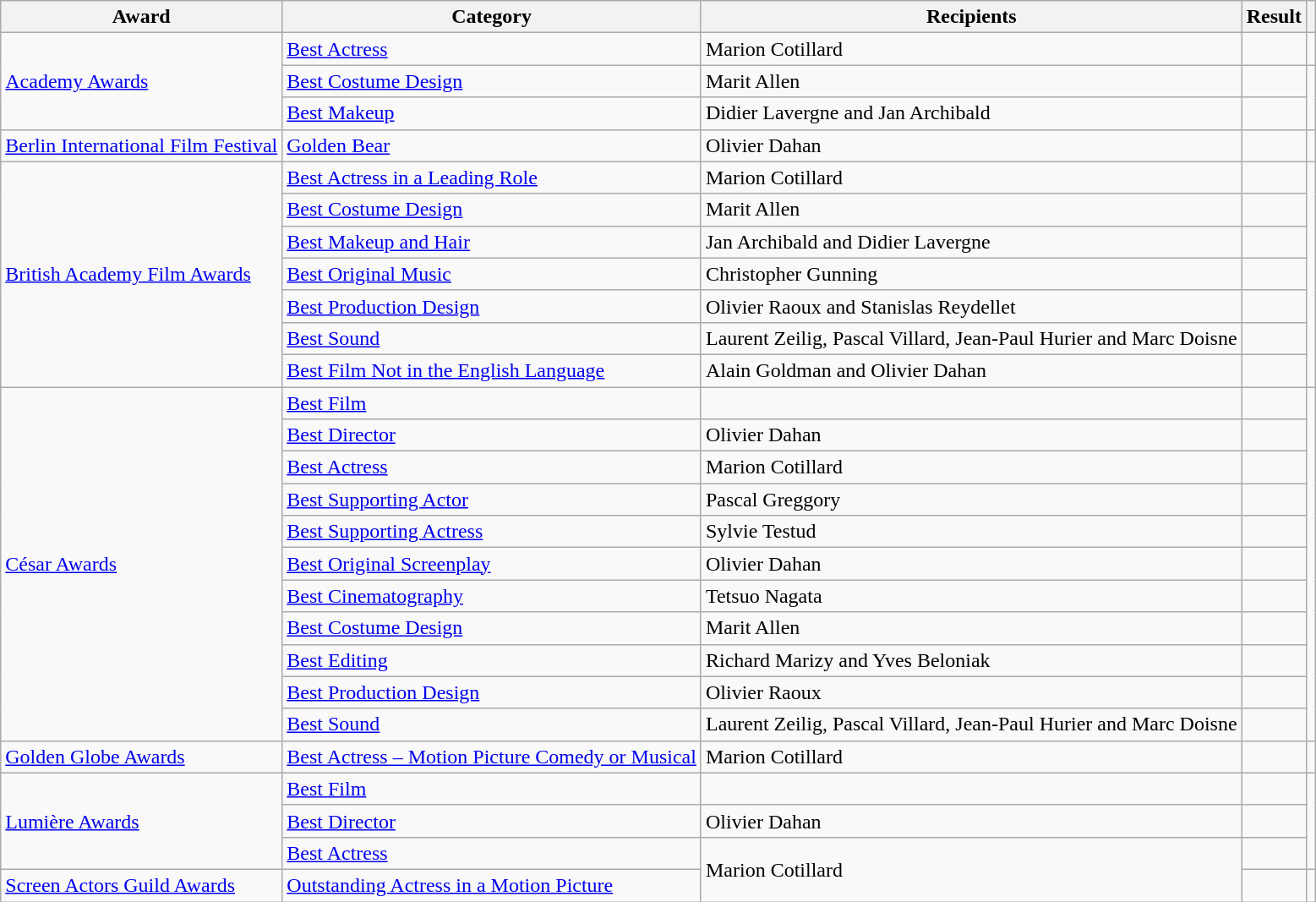<table class="wikitable plainrowheaders sortable">
<tr>
<th scope="col">Award</th>
<th scope="col">Category</th>
<th scope="col">Recipients</th>
<th scope="col">Result</th>
<th scope="col" class="unsortable"></th>
</tr>
<tr>
<td rowspan="3"><a href='#'>Academy Awards</a></td>
<td><a href='#'>Best Actress</a></td>
<td>Marion Cotillard</td>
<td></td>
<td></td>
</tr>
<tr>
<td><a href='#'>Best Costume Design</a></td>
<td>Marit Allen</td>
<td></td>
<td rowspan=2></td>
</tr>
<tr>
<td><a href='#'>Best Makeup</a></td>
<td>Didier Lavergne and Jan Archibald</td>
<td></td>
</tr>
<tr>
<td><a href='#'>Berlin International Film Festival</a></td>
<td><a href='#'>Golden Bear</a></td>
<td>Olivier Dahan</td>
<td></td>
<td></td>
</tr>
<tr>
<td rowspan="7"><a href='#'>British Academy Film Awards</a></td>
<td><a href='#'>Best Actress in a Leading Role</a></td>
<td>Marion Cotillard</td>
<td></td>
<td rowspan=7></td>
</tr>
<tr>
<td><a href='#'>Best Costume Design</a></td>
<td>Marit Allen</td>
<td></td>
</tr>
<tr>
<td><a href='#'>Best Makeup and Hair</a></td>
<td>Jan Archibald and Didier Lavergne</td>
<td></td>
</tr>
<tr>
<td><a href='#'>Best Original Music</a></td>
<td>Christopher Gunning</td>
<td></td>
</tr>
<tr>
<td><a href='#'>Best Production Design</a></td>
<td>Olivier Raoux and Stanislas Reydellet</td>
<td></td>
</tr>
<tr>
<td><a href='#'>Best Sound</a></td>
<td>Laurent Zeilig, Pascal Villard, Jean-Paul Hurier and Marc Doisne</td>
<td></td>
</tr>
<tr>
<td><a href='#'>Best Film Not in the English Language</a></td>
<td>Alain Goldman and Olivier Dahan</td>
<td></td>
</tr>
<tr>
<td rowspan="11"><a href='#'>César Awards</a></td>
<td><a href='#'>Best Film</a></td>
<td></td>
<td></td>
<td rowspan=11></td>
</tr>
<tr>
<td><a href='#'>Best Director</a></td>
<td>Olivier Dahan</td>
<td></td>
</tr>
<tr>
<td><a href='#'>Best Actress</a></td>
<td>Marion Cotillard</td>
<td></td>
</tr>
<tr>
<td><a href='#'>Best Supporting Actor</a></td>
<td>Pascal Greggory</td>
<td></td>
</tr>
<tr>
<td><a href='#'>Best Supporting Actress</a></td>
<td>Sylvie Testud</td>
<td></td>
</tr>
<tr>
<td><a href='#'>Best Original Screenplay</a></td>
<td>Olivier Dahan</td>
<td></td>
</tr>
<tr>
<td><a href='#'>Best Cinematography</a></td>
<td>Tetsuo Nagata</td>
<td></td>
</tr>
<tr>
<td><a href='#'>Best Costume Design</a></td>
<td>Marit Allen</td>
<td></td>
</tr>
<tr>
<td><a href='#'>Best Editing</a></td>
<td>Richard Marizy and Yves Beloniak</td>
<td></td>
</tr>
<tr>
<td><a href='#'>Best Production Design</a></td>
<td>Olivier Raoux</td>
<td></td>
</tr>
<tr>
<td><a href='#'>Best Sound</a></td>
<td>Laurent Zeilig, Pascal Villard, Jean-Paul Hurier and Marc Doisne</td>
<td></td>
</tr>
<tr>
<td><a href='#'>Golden Globe Awards</a></td>
<td><a href='#'>Best Actress – Motion Picture Comedy or Musical</a></td>
<td>Marion Cotillard</td>
<td></td>
<td></td>
</tr>
<tr>
<td rowspan="3"><a href='#'>Lumière Awards</a></td>
<td><a href='#'>Best Film</a></td>
<td></td>
<td></td>
<td rowspan=3></td>
</tr>
<tr>
<td><a href='#'>Best Director</a></td>
<td>Olivier Dahan</td>
<td></td>
</tr>
<tr>
<td><a href='#'>Best Actress</a></td>
<td rowspan=2>Marion Cotillard</td>
<td></td>
</tr>
<tr>
<td><a href='#'>Screen Actors Guild Awards</a></td>
<td><a href='#'>Outstanding Actress in a Motion Picture</a></td>
<td></td>
<td></td>
</tr>
</table>
